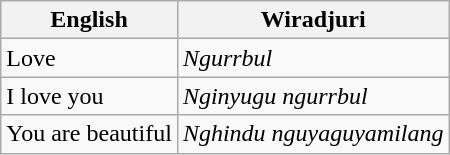<table class="wikitable">
<tr>
<th>English</th>
<th>Wiradjuri</th>
</tr>
<tr>
<td>Love</td>
<td><em>Ngurrbul</em></td>
</tr>
<tr>
<td>I love you</td>
<td><em>Nginyugu ngurrbul</em></td>
</tr>
<tr>
<td>You are beautiful</td>
<td><em>Nghindu nguyaguyamilang</em></td>
</tr>
</table>
